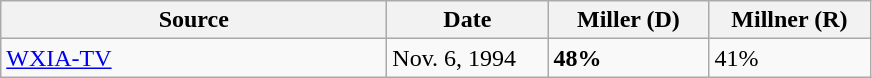<table class="wikitable">
<tr>
<th width="250px">Source</th>
<th width="100px">Date</th>
<th width="100px">Miller (D)</th>
<th width="100px">Millner (R)</th>
</tr>
<tr>
<td><a href='#'>WXIA-TV</a></td>
<td>Nov. 6, 1994</td>
<td><strong>48%</strong></td>
<td>41%</td>
</tr>
</table>
